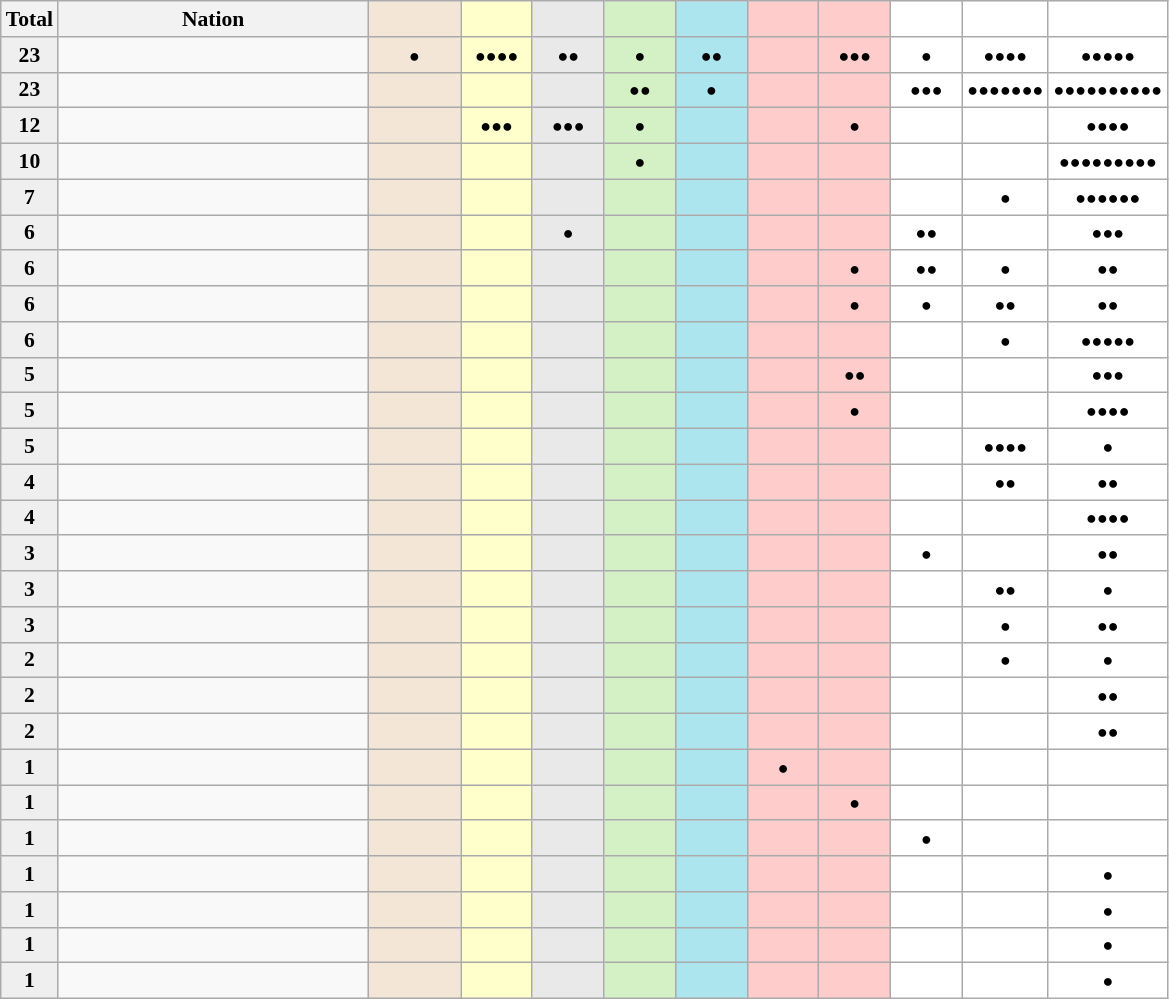<table class="sortable wikitable" style="font-size:90%">
<tr>
<th width="30">Total</th>
<th width="200">Nation</th>
<th width="55" style="background:#F3E6D7;"></th>
<th width="41" style="background:#ffc;"></th>
<th width="41" style="background:#E9E9E9;"></th>
<th width="41" style="background:#D4F1C5;"></th>
<th width="41" style="background:#ACE5EE;"></th>
<th width="41" style="background:#ffcccc;"></th>
<th width="41" style="background:#ffcccc;"></th>
<th width="41" style="background:#fff;"></th>
<th width="41" style="background:#fff;"></th>
<th width="41" style="background:#fff;"></th>
</tr>
<tr align="center">
<td style="background:#efefef;"><strong>23</strong></td>
<td align="left"></td>
<td style="background:#F3E6D7;"> <small>●</small></td>
<td style="background:#ffc;"> <small>●●●●</small></td>
<td style="background:#E9E9E9;"> <small>●●</small></td>
<td style="background:#D4F1C5;"> <small>●</small></td>
<td style="background:#ACE5EE;"> <small>●●</small></td>
<td style="background:#ffcccc;"> <small> </small></td>
<td style="background:#ffcccc;"> <small>●●●</small></td>
<td style="background:#fff;"> <small>●</small></td>
<td style="background:#fff;"> <small>●●●●</small></td>
<td style="background:#fff;"> <small>●●●●●</small></td>
</tr>
<tr align="center">
<td style="background:#efefef;"><strong>23</strong></td>
<td align="left"></td>
<td style="background:#F3E6D7;"> <small> </small></td>
<td style="background:#ffc;"> <small> </small></td>
<td style="background:#E9E9E9;"> <small> </small></td>
<td style="background:#D4F1C5;"> <small>●●</small></td>
<td style="background:#ACE5EE;"> <small>●</small></td>
<td style="background:#ffcccc;"> <small> </small></td>
<td style="background:#ffcccc;"> <small> </small></td>
<td style="background:#fff;"> <small>●●●</small></td>
<td style="background:#fff;"> <small>●●●●●●●</small></td>
<td style="background:#fff;"> <small>●●●●●●●●●●</small></td>
</tr>
<tr align="center">
<td style="background:#efefef;"><strong>12</strong></td>
<td align="left"></td>
<td style="background:#F3E6D7;"> <small> </small></td>
<td style="background:#ffc;"> <small>●●●</small></td>
<td style="background:#E9E9E9;"> <small>●●●</small></td>
<td style="background:#D4F1C5;"> <small>●</small></td>
<td style="background:#ACE5EE;"> <small></small></td>
<td style="background:#ffcccc;"> <small> </small></td>
<td style="background:#ffcccc;"> <small>●</small></td>
<td style="background:#fff;"> <small> </small></td>
<td style="background:#fff;"> <small> </small></td>
<td style="background:#fff;"> <small>●●●●</small></td>
</tr>
<tr align="center">
<td style="background:#efefef;"><strong>10</strong></td>
<td align="left"></td>
<td style="background:#F3E6D7;"> <small> </small></td>
<td style="background:#ffc;"> <small> </small></td>
<td style="background:#E9E9E9;"> <small> </small></td>
<td style="background:#D4F1C5;"> <small>●</small></td>
<td style="background:#ACE5EE;"> <small></small></td>
<td style="background:#ffcccc;"> <small> </small></td>
<td style="background:#ffcccc;"> <small> </small></td>
<td style="background:#fff;"> <small> </small></td>
<td style="background:#fff;"> <small> </small></td>
<td style="background:#fff;"> <small>●●●●●●●●●</small></td>
</tr>
<tr align="center">
<td style="background:#efefef;"><strong>7</strong></td>
<td align="left"></td>
<td style="background:#F3E6D7;"> <small> </small></td>
<td style="background:#ffc;"> <small> </small></td>
<td style="background:#E9E9E9;"> <small> </small></td>
<td style="background:#D4F1C5;"> <small> </small></td>
<td style="background:#ACE5EE;"> <small></small></td>
<td style="background:#ffcccc;"> <small> </small></td>
<td style="background:#ffcccc;"> <small> </small></td>
<td style="background:#fff;"> <small> </small></td>
<td style="background:#fff;"> <small>●</small></td>
<td style="background:#fff;"> <small>●●●●●●</small></td>
</tr>
<tr align="center">
<td style="background:#efefef;"><strong>6</strong></td>
<td align="left"></td>
<td style="background:#F3E6D7;"> <small> </small></td>
<td style="background:#ffc;"> <small> </small></td>
<td style="background:#E9E9E9;"> <small>●</small></td>
<td style="background:#D4F1C5;"> <small> </small></td>
<td style="background:#ACE5EE;"> <small></small></td>
<td style="background:#ffcccc;"> <small> </small></td>
<td style="background:#ffcccc;"> <small> </small></td>
<td style="background:#fff;"> <small>●●</small></td>
<td style="background:#fff;"> <small> </small></td>
<td style="background:#fff;"> <small>●●●</small></td>
</tr>
<tr align="center">
<td style="background:#efefef;"><strong>6</strong></td>
<td align="left"></td>
<td style="background:#F3E6D7;"> <small> </small></td>
<td style="background:#ffc;"> <small> </small></td>
<td style="background:#E9E9E9;"> <small> </small></td>
<td style="background:#D4F1C5;"> <small> </small></td>
<td style="background:#ACE5EE;"> <small></small></td>
<td style="background:#ffcccc;"> <small> </small></td>
<td style="background:#ffcccc;"> <small>●</small></td>
<td style="background:#fff;"> <small>●●</small></td>
<td style="background:#fff;"> <small>●</small></td>
<td style="background:#fff;"> <small>●●</small></td>
</tr>
<tr align="center">
<td style="background:#efefef;"><strong>6</strong></td>
<td align="left"></td>
<td style="background:#F3E6D7;"> <small> </small></td>
<td style="background:#ffc;"> <small> </small></td>
<td style="background:#E9E9E9;"> <small> </small></td>
<td style="background:#D4F1C5;"> <small> </small></td>
<td style="background:#ACE5EE;"> <small></small></td>
<td style="background:#ffcccc;"> <small> </small></td>
<td style="background:#ffcccc;"> <small>●</small></td>
<td style="background:#fff;"> <small>●</small></td>
<td style="background:#fff;"> <small>●●</small></td>
<td style="background:#fff;"> <small>●●</small></td>
</tr>
<tr align="center">
<td style="background:#efefef;"><strong>6</strong></td>
<td align="left"></td>
<td style="background:#F3E6D7;"> <small> </small></td>
<td style="background:#ffc;"> <small> </small></td>
<td style="background:#E9E9E9;"> <small> </small></td>
<td style="background:#D4F1C5;"> <small> </small></td>
<td style="background:#ACE5EE;"> <small></small></td>
<td style="background:#ffcccc;"> <small> </small></td>
<td style="background:#ffcccc;"> <small> </small></td>
<td style="background:#fff;"> <small> </small></td>
<td style="background:#fff;"> <small>●</small></td>
<td style="background:#fff;"> <small>●●●●●</small></td>
</tr>
<tr align="center">
<td style="background:#efefef;"><strong>5</strong></td>
<td align="left"></td>
<td style="background:#F3E6D7;"> <small> </small></td>
<td style="background:#ffc;"> <small> </small></td>
<td style="background:#E9E9E9;"> <small> </small></td>
<td style="background:#D4F1C5;"> <small> </small></td>
<td style="background:#ACE5EE;"> <small></small></td>
<td style="background:#ffcccc;"> <small> </small></td>
<td style="background:#ffcccc;"> <small>●●</small></td>
<td style="background:#fff;"> <small> </small></td>
<td style="background:#fff;"> <small> </small></td>
<td style="background:#fff;"> <small>●●●</small></td>
</tr>
<tr align="center">
<td style="background:#efefef;"><strong>5</strong></td>
<td align="left"></td>
<td style="background:#F3E6D7;"> <small> </small></td>
<td style="background:#ffc;"> <small> </small></td>
<td style="background:#E9E9E9;"> <small> </small></td>
<td style="background:#D4F1C5;"> <small> </small></td>
<td style="background:#ACE5EE;"> <small></small></td>
<td style="background:#ffcccc;"> <small> </small></td>
<td style="background:#ffcccc;"> <small>●</small></td>
<td style="background:#fff;"> <small> </small></td>
<td style="background:#fff;"> <small> </small></td>
<td style="background:#fff;"> <small>●●●●</small></td>
</tr>
<tr align="center">
<td style="background:#efefef;"><strong>5</strong></td>
<td align="left"></td>
<td style="background:#F3E6D7;"> <small> </small></td>
<td style="background:#ffc;"> <small> </small></td>
<td style="background:#E9E9E9;"> <small> </small></td>
<td style="background:#D4F1C5;"> <small> </small></td>
<td style="background:#ACE5EE;"> <small></small></td>
<td style="background:#ffcccc;"> <small> </small></td>
<td style="background:#ffcccc;"> <small> </small></td>
<td style="background:#fff;"> <small> </small></td>
<td style="background:#fff;"> <small>●●●●</small></td>
<td style="background:#fff;"> <small>●</small></td>
</tr>
<tr align="center">
<td style="background:#efefef;"><strong>4</strong></td>
<td align="left"></td>
<td style="background:#F3E6D7;"> <small> </small></td>
<td style="background:#ffc;"> <small> </small></td>
<td style="background:#E9E9E9;"> <small> </small></td>
<td style="background:#D4F1C5;"> <small> </small></td>
<td style="background:#ACE5EE;"> <small></small></td>
<td style="background:#ffcccc;"> <small> </small></td>
<td style="background:#ffcccc;"> <small> </small></td>
<td style="background:#fff;"> <small> </small></td>
<td style="background:#fff;"> <small>●●</small></td>
<td style="background:#fff;"> <small>●●</small></td>
</tr>
<tr align="center">
<td style="background:#efefef;"><strong>4</strong></td>
<td align="left"></td>
<td style="background:#F3E6D7;"> <small> </small></td>
<td style="background:#ffc;"> <small> </small></td>
<td style="background:#E9E9E9;"> <small> </small></td>
<td style="background:#D4F1C5;"> <small> </small></td>
<td style="background:#ACE5EE;"> <small></small></td>
<td style="background:#ffcccc;"> <small> </small></td>
<td style="background:#ffcccc;"> <small> </small></td>
<td style="background:#fff;"> <small> </small></td>
<td style="background:#fff;"> <small> </small></td>
<td style="background:#fff;"> <small>●●●●</small></td>
</tr>
<tr align="center">
<td style="background:#efefef;"><strong>3</strong></td>
<td align="left"></td>
<td style="background:#F3E6D7;"> <small> </small></td>
<td style="background:#ffc;"> <small> </small></td>
<td style="background:#E9E9E9;"> <small> </small></td>
<td style="background:#D4F1C5;"> <small> </small></td>
<td style="background:#ACE5EE;"> <small></small></td>
<td style="background:#ffcccc;"> <small> </small></td>
<td style="background:#ffcccc;"> <small> </small></td>
<td style="background:#fff;"> <small>●</small></td>
<td style="background:#fff;"> <small></small></td>
<td style="background:#fff;"> <small>●●</small></td>
</tr>
<tr align="center">
<td style="background:#efefef;"><strong>3</strong></td>
<td align="left"></td>
<td style="background:#F3E6D7;"> <small> </small></td>
<td style="background:#ffc;"> <small> </small></td>
<td style="background:#E9E9E9;"> <small> </small></td>
<td style="background:#D4F1C5;"> <small> </small></td>
<td style="background:#ACE5EE;"> <small></small></td>
<td style="background:#ffcccc;"> <small> </small></td>
<td style="background:#ffcccc;"> <small> </small></td>
<td style="background:#fff;"> <small> </small></td>
<td style="background:#fff;"> <small>●●</small></td>
<td style="background:#fff;"> <small>●</small></td>
</tr>
<tr align="center">
<td style="background:#efefef;"><strong>3</strong></td>
<td align="left"></td>
<td style="background:#F3E6D7;"> <small> </small></td>
<td style="background:#ffc;"> <small> </small></td>
<td style="background:#E9E9E9;"> <small> </small></td>
<td style="background:#D4F1C5;"> <small> </small></td>
<td style="background:#ACE5EE;"> <small></small></td>
<td style="background:#ffcccc;"> <small> </small></td>
<td style="background:#ffcccc;"> <small> </small></td>
<td style="background:#fff;"> <small> </small></td>
<td style="background:#fff;"> <small>●</small></td>
<td style="background:#fff;"> <small>●●</small></td>
</tr>
<tr align="center">
<td style="background:#efefef;"><strong>2</strong></td>
<td align="left"></td>
<td style="background:#F3E6D7;"> <small> </small></td>
<td style="background:#ffc;"> <small> </small></td>
<td style="background:#E9E9E9;"> <small> </small></td>
<td style="background:#D4F1C5;"> <small> </small></td>
<td style="background:#ACE5EE;"> <small></small></td>
<td style="background:#ffcccc;"> <small> </small></td>
<td style="background:#ffcccc;"> <small> </small></td>
<td style="background:#fff;"> <small> </small></td>
<td style="background:#fff;"> <small>●</small></td>
<td style="background:#fff;"> <small>●</small></td>
</tr>
<tr align="center">
<td style="background:#efefef;"><strong>2</strong></td>
<td align="left"></td>
<td style="background:#F3E6D7;"> <small> </small></td>
<td style="background:#ffc;"> <small> </small></td>
<td style="background:#E9E9E9;"> <small> </small></td>
<td style="background:#D4F1C5;"> <small> </small></td>
<td style="background:#ACE5EE;"> <small></small></td>
<td style="background:#ffcccc;"> <small> </small></td>
<td style="background:#ffcccc;"> <small> </small></td>
<td style="background:#fff;"> <small> </small></td>
<td style="background:#fff;"> <small> </small></td>
<td style="background:#fff;"> <small>●●</small></td>
</tr>
<tr align="center">
<td style="background:#efefef;"><strong>2</strong></td>
<td align="left"></td>
<td style="background:#F3E6D7;"> <small> </small></td>
<td style="background:#ffc;"> <small> </small></td>
<td style="background:#E9E9E9;"> <small> </small></td>
<td style="background:#D4F1C5;"> <small> </small></td>
<td style="background:#ACE5EE;"> <small></small></td>
<td style="background:#ffcccc;"> <small> </small></td>
<td style="background:#ffcccc;"> <small> </small></td>
<td style="background:#fff;"> <small> </small></td>
<td style="background:#fff;"> <small> </small></td>
<td style="background:#fff;"> <small>●●</small></td>
</tr>
<tr align="center">
<td style="background:#efefef;"><strong>1</strong></td>
<td align="left"></td>
<td style="background:#F3E6D7;"> <small> </small></td>
<td style="background:#ffc;"> <small> </small></td>
<td style="background:#E9E9E9;"> <small> </small></td>
<td style="background:#D4F1C5;"> <small> </small></td>
<td style="background:#ACE5EE;"> <small></small></td>
<td style="background:#ffcccc;"> <small>●</small></td>
<td style="background:#ffcccc;"> <small> </small></td>
<td style="background:#fff;"> <small> </small></td>
<td style="background:#fff;"> <small> </small></td>
<td style="background:#fff;"> <small> </small></td>
</tr>
<tr align="center">
<td style="background:#efefef;"><strong>1</strong></td>
<td align="left"></td>
<td style="background:#F3E6D7;"> <small> </small></td>
<td style="background:#ffc;"> <small> </small></td>
<td style="background:#E9E9E9;"> <small> </small></td>
<td style="background:#D4F1C5;"> <small> </small></td>
<td style="background:#ACE5EE;"> <small></small></td>
<td style="background:#ffcccc;"> <small> </small></td>
<td style="background:#ffcccc;"> <small>●</small></td>
<td style="background:#fff;"> <small> </small></td>
<td style="background:#fff;"> <small> </small></td>
<td style="background:#fff;"> <small> </small></td>
</tr>
<tr align="center">
<td style="background:#efefef;"><strong>1</strong></td>
<td align="left"></td>
<td style="background:#F3E6D7;"> <small> </small></td>
<td style="background:#ffc;"> <small> </small></td>
<td style="background:#E9E9E9;"> <small> </small></td>
<td style="background:#D4F1C5;"> <small> </small></td>
<td style="background:#ACE5EE;"> <small></small></td>
<td style="background:#ffcccc;"> <small> </small></td>
<td style="background:#ffcccc;"> <small> </small></td>
<td style="background:#fff;"> <small>●</small></td>
<td style="background:#fff;"> <small> </small></td>
<td style="background:#fff;"> <small> </small></td>
</tr>
<tr align="center">
<td style="background:#efefef;"><strong>1</strong></td>
<td align="left"></td>
<td style="background:#F3E6D7;"> <small> </small></td>
<td style="background:#ffc;"> <small> </small></td>
<td style="background:#E9E9E9;"> <small> </small></td>
<td style="background:#D4F1C5;"> <small> </small></td>
<td style="background:#ACE5EE;"> <small></small></td>
<td style="background:#ffcccc;"> <small> </small></td>
<td style="background:#ffcccc;"> <small> </small></td>
<td style="background:#fff;"> <small> </small></td>
<td style="background:#fff;"> <small> </small></td>
<td style="background:#fff;"> <small>●</small></td>
</tr>
<tr align="center">
<td style="background:#efefef;"><strong>1</strong></td>
<td align="left"></td>
<td style="background:#F3E6D7;"> <small> </small></td>
<td style="background:#ffc;"> <small> </small></td>
<td style="background:#E9E9E9;"> <small> </small></td>
<td style="background:#D4F1C5;"> <small> </small></td>
<td style="background:#ACE5EE;"> <small></small></td>
<td style="background:#ffcccc;"> <small> </small></td>
<td style="background:#ffcccc;"> <small> </small></td>
<td style="background:#fff;"> <small> </small></td>
<td style="background:#fff;"> <small> </small></td>
<td style="background:#fff;"> <small>●</small></td>
</tr>
<tr align="center">
<td style="background:#efefef;"><strong>1</strong></td>
<td align="left"></td>
<td style="background:#F3E6D7;"> <small> </small></td>
<td style="background:#ffc;"> <small> </small></td>
<td style="background:#E9E9E9;"> <small> </small></td>
<td style="background:#D4F1C5;"> <small> </small></td>
<td style="background:#ACE5EE;"> <small></small></td>
<td style="background:#ffcccc;"> <small> </small></td>
<td style="background:#ffcccc;"> <small> </small></td>
<td style="background:#fff;"> <small> </small></td>
<td style="background:#fff;"> <small> </small></td>
<td style="background:#fff;"> <small>●</small></td>
</tr>
<tr align="center">
<td style="background:#efefef;"><strong>1</strong></td>
<td align="left"></td>
<td style="background:#F3E6D7;"> <small> </small></td>
<td style="background:#ffc;"> <small> </small></td>
<td style="background:#E9E9E9;"> <small> </small></td>
<td style="background:#D4F1C5;"> <small> </small></td>
<td style="background:#ACE5EE;"> <small></small></td>
<td style="background:#ffcccc;"> <small> </small></td>
<td style="background:#ffcccc;"> <small> </small></td>
<td style="background:#fff;"> <small> </small></td>
<td style="background:#fff;"> <small> </small></td>
<td style="background:#fff;"> <small>●</small></td>
</tr>
</table>
